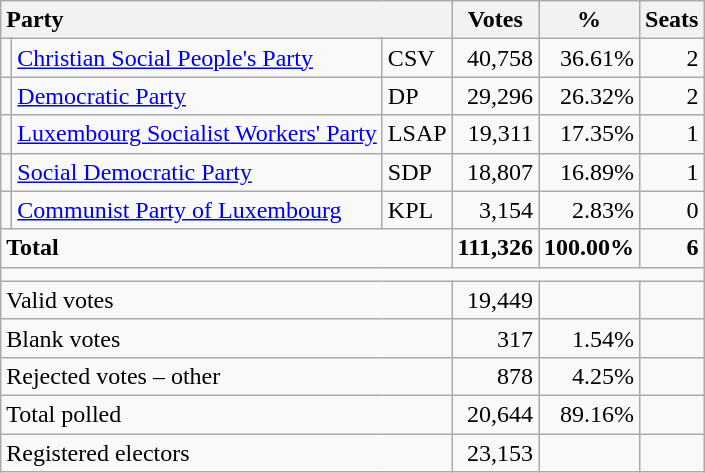<table class="wikitable" border="1" style="text-align:right;">
<tr>
<th style="text-align:left;" valign=bottom colspan=3>Party</th>
<th align=center valign=bottom width="50">Votes</th>
<th align=center valign=bottom width="50">%</th>
<th align=center>Seats</th>
</tr>
<tr>
<td></td>
<td align=left><a href='#'>Christian Social People's Party</a></td>
<td align=left>CSV</td>
<td>40,758</td>
<td>36.61%</td>
<td>2</td>
</tr>
<tr>
<td></td>
<td align=left><a href='#'>Democratic Party</a></td>
<td align=left>DP</td>
<td>29,296</td>
<td>26.32%</td>
<td>2</td>
</tr>
<tr>
<td></td>
<td align=left><a href='#'>Luxembourg Socialist Workers' Party</a></td>
<td align=left>LSAP</td>
<td>19,311</td>
<td>17.35%</td>
<td>1</td>
</tr>
<tr>
<td></td>
<td align=left><a href='#'>Social Democratic Party</a></td>
<td align=left>SDP</td>
<td>18,807</td>
<td>16.89%</td>
<td>1</td>
</tr>
<tr>
<td></td>
<td align=left><a href='#'>Communist Party of Luxembourg</a></td>
<td align=left>KPL</td>
<td>3,154</td>
<td>2.83%</td>
<td>0</td>
</tr>
<tr style="font-weight:bold">
<td align=left colspan=3>Total</td>
<td>111,326</td>
<td>100.00%</td>
<td>6</td>
</tr>
<tr>
<td colspan=6 height="2"></td>
</tr>
<tr>
<td align=left colspan=3>Valid votes</td>
<td>19,449</td>
<td></td>
<td></td>
</tr>
<tr>
<td align=left colspan=3>Blank votes</td>
<td>317</td>
<td>1.54%</td>
<td></td>
</tr>
<tr>
<td align=left colspan=3>Rejected votes – other</td>
<td>878</td>
<td>4.25%</td>
<td></td>
</tr>
<tr>
<td align=left colspan=3>Total polled</td>
<td>20,644</td>
<td>89.16%</td>
<td></td>
</tr>
<tr>
<td align=left colspan=3>Registered electors</td>
<td>23,153</td>
<td></td>
<td></td>
</tr>
</table>
